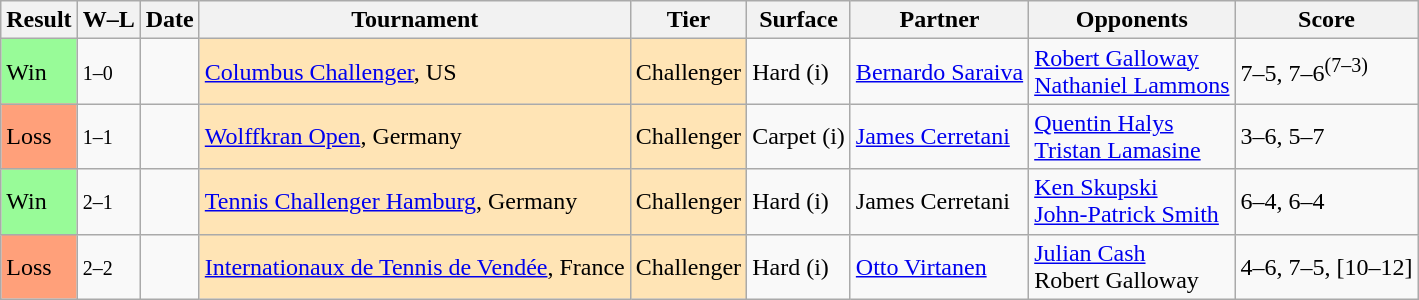<table class="sortable wikitable">
<tr>
<th>Result</th>
<th class="unsortable">W–L</th>
<th>Date</th>
<th>Tournament</th>
<th>Tier</th>
<th>Surface</th>
<th>Partner</th>
<th>Opponents</th>
<th class="unsortable">Score</th>
</tr>
<tr>
<td bgcolor=98FB98>Win</td>
<td><small>1–0</small></td>
<td><a href='#'></a></td>
<td style="background:moccasin;"><a href='#'>Columbus Challenger</a>, US</td>
<td style="background:moccasin;">Challenger</td>
<td>Hard (i)</td>
<td> <a href='#'>Bernardo Saraiva</a></td>
<td> <a href='#'>Robert Galloway</a><br> <a href='#'>Nathaniel Lammons</a></td>
<td>7–5, 7–6<sup>(7–3)</sup></td>
</tr>
<tr>
<td bgcolor=FFA07A>Loss</td>
<td><small>1–1</small></td>
<td><a href='#'></a></td>
<td style="background:moccasin;"><a href='#'>Wolffkran Open</a>, Germany</td>
<td style="background:moccasin;">Challenger</td>
<td>Carpet (i)</td>
<td> <a href='#'>James Cerretani</a></td>
<td> <a href='#'>Quentin Halys</a><br> <a href='#'>Tristan Lamasine</a></td>
<td>3–6, 5–7</td>
</tr>
<tr>
<td bgcolor=98FB98>Win</td>
<td><small>2–1</small></td>
<td><a href='#'></a></td>
<td style="background:moccasin;"><a href='#'>Tennis Challenger Hamburg</a>, Germany</td>
<td style="background:moccasin;">Challenger</td>
<td>Hard (i)</td>
<td> James Cerretani</td>
<td> <a href='#'>Ken Skupski</a><br> <a href='#'>John-Patrick Smith</a></td>
<td>6–4, 6–4</td>
</tr>
<tr>
<td bgcolor=FFA07A>Loss</td>
<td><small>2–2</small></td>
<td><a href='#'></a></td>
<td style="background:moccasin;"><a href='#'>Internationaux de Tennis de Vendée</a>, France</td>
<td style="background:moccasin;">Challenger</td>
<td>Hard (i)</td>
<td> <a href='#'>Otto Virtanen</a></td>
<td> <a href='#'>Julian Cash</a><br> Robert Galloway</td>
<td>4–6, 7–5, [10–12]</td>
</tr>
</table>
